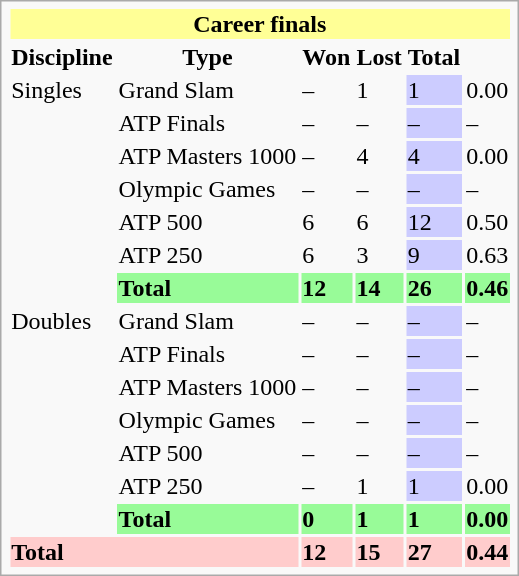<table class="infobox vcard vevent nowrap">
<tr bgcolor=FFFF96>
<th colspan=6>Career finals</th>
</tr>
<tr>
<th>Discipline</th>
<th>Type</th>
<th>Won</th>
<th>Lost</th>
<th>Total</th>
<th></th>
</tr>
<tr>
<td rowspan=7>Singles</td>
<td>Grand Slam</td>
<td>–</td>
<td>1</td>
<td bgcolor=CCCCFF>1</td>
<td>0.00</td>
</tr>
<tr>
<td>ATP Finals</td>
<td>–</td>
<td>–</td>
<td bgcolor=CCCCFF>–</td>
<td>–</td>
</tr>
<tr>
<td>ATP Masters 1000</td>
<td>–</td>
<td>4</td>
<td bgcolor=CCCCFF>4</td>
<td>0.00</td>
</tr>
<tr>
<td>Olympic Games</td>
<td>–</td>
<td>–</td>
<td bgcolor=CCCCFF>–</td>
<td>–</td>
</tr>
<tr>
<td>ATP 500</td>
<td>6</td>
<td>6</td>
<td bgcolor=CCCCFF>12</td>
<td>0.50</td>
</tr>
<tr>
<td>ATP 250</td>
<td>6</td>
<td>3</td>
<td bgcolor=CCCCFF>9</td>
<td>0.63</td>
</tr>
<tr bgcolor=98fb98>
<td><strong>Total</strong></td>
<td><strong>12</strong></td>
<td><strong>14</strong></td>
<td><strong>26</strong></td>
<td><strong>0.46</strong></td>
</tr>
<tr>
<td rowspan=7>Doubles</td>
<td>Grand Slam</td>
<td>–</td>
<td>–</td>
<td bgcolor=CCCCFF>–</td>
<td>–</td>
</tr>
<tr>
<td>ATP Finals</td>
<td>–</td>
<td>–</td>
<td bgcolor=CCCCFF>–</td>
<td>–</td>
</tr>
<tr>
<td>ATP Masters 1000</td>
<td>–</td>
<td>–</td>
<td bgcolor=CCCCFF>–</td>
<td>–</td>
</tr>
<tr>
<td>Olympic Games</td>
<td>–</td>
<td>–</td>
<td bgcolor=CCCCFF>–</td>
<td>–</td>
</tr>
<tr>
<td>ATP 500</td>
<td>–</td>
<td>–</td>
<td bgcolor=CCCCFF>–</td>
<td>–</td>
</tr>
<tr>
<td>ATP 250</td>
<td>–</td>
<td>1</td>
<td bgcolor=CCCCFF>1</td>
<td>0.00</td>
</tr>
<tr bgcolor=98fb98>
<td><strong>Total</strong></td>
<td><strong>0</strong></td>
<td><strong>1</strong></td>
<td><strong>1</strong></td>
<td><strong>0.00</strong></td>
</tr>
<tr bgcolor=FFCCCC>
<td colspan=2><strong>Total</strong></td>
<td><strong>12</strong></td>
<td><strong>15</strong></td>
<td><strong>27</strong></td>
<td><strong>0.44</strong></td>
</tr>
</table>
